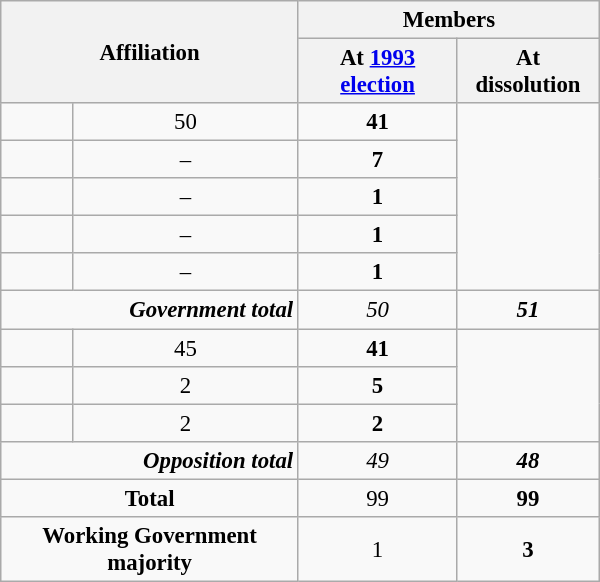<table class="wikitable" border="1" style="font-size:95%; width:300pt; text-align:center">
<tr>
<th colspan="2" rowspan="2" style="text-align:center;vertical-align:middle; ">Affiliation</th>
<th colspan="2" style="vertical-align:top;">Members</th>
</tr>
<tr>
<th>At <a href='#'>1993 election</a></th>
<th>At dissolution</th>
</tr>
<tr>
<td></td>
<td>50</td>
<td><strong>41</strong></td>
</tr>
<tr>
<td></td>
<td>–</td>
<td><strong>7</strong></td>
</tr>
<tr>
<td></td>
<td>–</td>
<td><strong>1</strong></td>
</tr>
<tr>
<td></td>
<td>–</td>
<td><strong>1</strong></td>
</tr>
<tr>
<td></td>
<td>–</td>
<td><strong>1</strong></td>
</tr>
<tr>
<td colspan="2" rowspan="1" style="text-align:right; "><strong><em>Government total</em></strong></td>
<td><em>50</em></td>
<td><strong><em>51</em></strong></td>
</tr>
<tr>
<td></td>
<td>45</td>
<td><strong>41</strong></td>
</tr>
<tr>
<td></td>
<td>2</td>
<td><strong>5</strong></td>
</tr>
<tr>
<td></td>
<td>2</td>
<td><strong>2</strong></td>
</tr>
<tr>
<td colspan="2" rowspan="1" style="text-align:right; "><strong><em>Opposition total</em></strong></td>
<td><em>49</em></td>
<td><strong><em>48</em></strong></td>
</tr>
<tr>
<td colspan="2" rowspan="1"><strong>Total</strong><br></td>
<td>99</td>
<td><strong>99</strong></td>
</tr>
<tr>
<td colspan="2" rowspan="1"><strong>Working Government majority</strong></td>
<td>1</td>
<td><strong>3</strong></td>
</tr>
</table>
